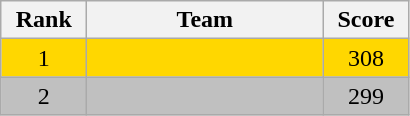<table class="wikitable" style="text-align: center;">
<tr>
<th width=50>Rank</th>
<th width=150>Team</th>
<th width=50>Score</th>
</tr>
<tr bgcolor=gold>
<td>1</td>
<td style="text-align:left;"></td>
<td>308</td>
</tr>
<tr bgcolor=silver>
<td>2</td>
<td style="text-align:left;"></td>
<td>299</td>
</tr>
</table>
